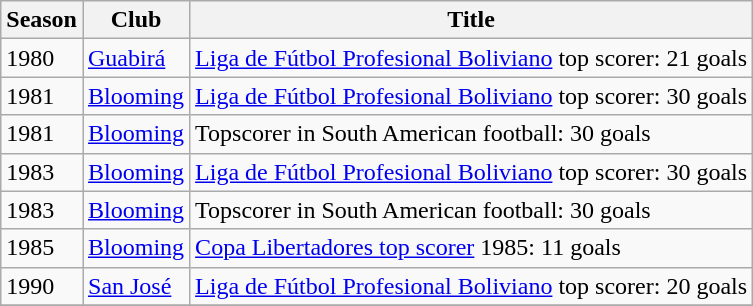<table class="wikitable">
<tr>
<th>Season</th>
<th>Club</th>
<th>Title</th>
</tr>
<tr>
<td>1980</td>
<td><a href='#'>Guabirá</a></td>
<td><a href='#'>Liga de Fútbol Profesional Boliviano</a> top scorer: 21 goals</td>
</tr>
<tr>
<td>1981</td>
<td><a href='#'>Blooming</a></td>
<td><a href='#'>Liga de Fútbol Profesional Boliviano</a> top scorer: 30 goals</td>
</tr>
<tr>
<td>1981</td>
<td><a href='#'>Blooming</a></td>
<td>Topscorer in South American football: 30 goals</td>
</tr>
<tr>
<td>1983</td>
<td><a href='#'>Blooming</a></td>
<td><a href='#'>Liga de Fútbol Profesional Boliviano</a> top scorer: 30 goals</td>
</tr>
<tr>
<td>1983</td>
<td><a href='#'>Blooming</a></td>
<td>Topscorer in South American football: 30 goals</td>
</tr>
<tr>
<td>1985</td>
<td><a href='#'>Blooming</a></td>
<td><a href='#'>Copa Libertadores top scorer</a>  1985: 11 goals</td>
</tr>
<tr>
<td>1990</td>
<td><a href='#'>San José</a></td>
<td><a href='#'>Liga de Fútbol Profesional Boliviano</a> top scorer: 20 goals</td>
</tr>
<tr>
</tr>
</table>
